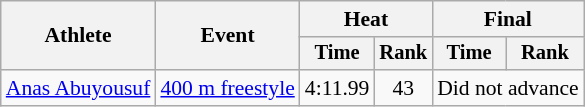<table class=wikitable style="font-size:90%">
<tr>
<th rowspan="2">Athlete</th>
<th rowspan="2">Event</th>
<th colspan="2">Heat</th>
<th colspan="2">Final</th>
</tr>
<tr style="font-size:95%">
<th>Time</th>
<th>Rank</th>
<th>Time</th>
<th>Rank</th>
</tr>
<tr align=center>
<td align=left><a href='#'>Anas Abuyousuf</a></td>
<td align=left><a href='#'>400 m freestyle</a></td>
<td>4:11.99</td>
<td>43</td>
<td colspan=2>Did not advance</td>
</tr>
</table>
